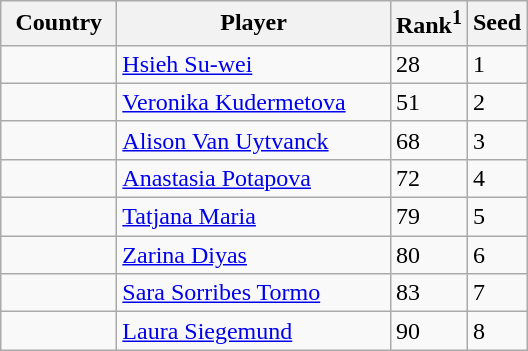<table class="sortable wikitable">
<tr>
<th width="70">Country</th>
<th width="175">Player</th>
<th>Rank<sup>1</sup></th>
<th>Seed</th>
</tr>
<tr>
<td></td>
<td><a href='#'>Hsieh Su-wei</a></td>
<td>28</td>
<td>1</td>
</tr>
<tr>
<td></td>
<td><a href='#'>Veronika Kudermetova</a></td>
<td>51</td>
<td>2</td>
</tr>
<tr>
<td></td>
<td><a href='#'>Alison Van Uytvanck</a></td>
<td>68</td>
<td>3</td>
</tr>
<tr>
<td></td>
<td><a href='#'>Anastasia Potapova</a></td>
<td>72</td>
<td>4</td>
</tr>
<tr>
<td></td>
<td><a href='#'>Tatjana Maria</a></td>
<td>79</td>
<td>5</td>
</tr>
<tr>
<td></td>
<td><a href='#'>Zarina Diyas</a></td>
<td>80</td>
<td>6</td>
</tr>
<tr>
<td></td>
<td><a href='#'>Sara Sorribes Tormo</a></td>
<td>83</td>
<td>7</td>
</tr>
<tr>
<td></td>
<td><a href='#'>Laura Siegemund</a></td>
<td>90</td>
<td>8</td>
</tr>
</table>
